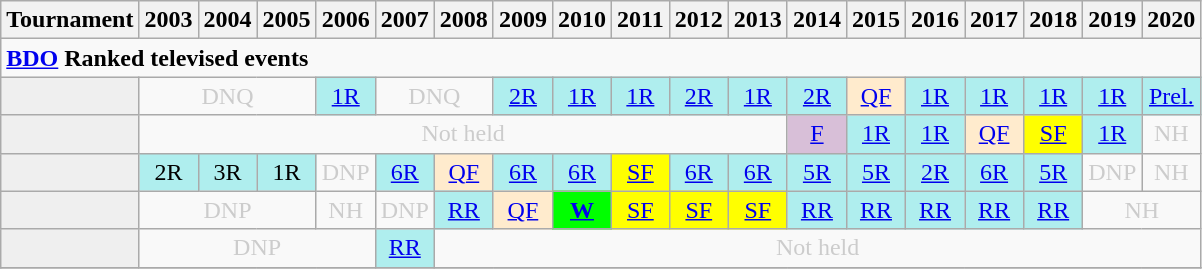<table class="wikitable" style="width:60%; margin:0">
<tr>
<th>Tournament</th>
<th>2003</th>
<th>2004</th>
<th>2005</th>
<th>2006</th>
<th>2007</th>
<th>2008</th>
<th>2009</th>
<th>2010</th>
<th>2011</th>
<th>2012</th>
<th>2013</th>
<th>2014</th>
<th>2015</th>
<th>2016</th>
<th>2017</th>
<th>2018</th>
<th>2019</th>
<th>2020</th>
</tr>
<tr>
<td colspan="31" align="left"><strong><a href='#'>BDO</a> Ranked televised events</strong></td>
</tr>
<tr>
<td style="background:#efefef;"></td>
<td colspan="3" style="text-align:center; color:#ccc;">DNQ</td>
<td style="text-align:center; background:#afeeee;"><a href='#'>1R</a></td>
<td colspan="2" style="text-align:center; color:#ccc;">DNQ</td>
<td style="text-align:center; background:#afeeee;"><a href='#'>2R</a></td>
<td style="text-align:center; background:#afeeee;"><a href='#'>1R</a></td>
<td style="text-align:center; background:#afeeee;"><a href='#'>1R</a></td>
<td style="text-align:center; background:#afeeee;"><a href='#'>2R</a></td>
<td style="text-align:center; background:#afeeee;"><a href='#'>1R</a></td>
<td style="text-align:center; background:#afeeee;"><a href='#'>2R</a></td>
<td style="text-align:center; background:#ffebcd;"><a href='#'>QF</a></td>
<td style="text-align:center; background:#afeeee;"><a href='#'>1R</a></td>
<td style="text-align:center; background:#afeeee;"><a href='#'>1R</a></td>
<td style="text-align:center; background:#afeeee;"><a href='#'>1R</a></td>
<td style="text-align:center; background:#afeeee;"><a href='#'>1R</a></td>
<td style="text-align:center; background:#afeeee;"><a href='#'>Prel.</a></td>
</tr>
<tr>
<td style="background:#efefef;"></td>
<td colspan="11" style="text-align:center; color:#ccc;">Not held</td>
<td style="text-align:center; background:thistle;"><a href='#'>F</a></td>
<td style="text-align:center; background:#afeeee;"><a href='#'>1R</a></td>
<td style="text-align:center; background:#afeeee;"><a href='#'>1R</a></td>
<td style="text-align:center; background:#ffebcd;"><a href='#'>QF</a></td>
<td style="text-align:center; background:yellow;"><a href='#'>SF</a></td>
<td style="text-align:center; background:#afeeee;"><a href='#'>1R</a></td>
<td colspan="4" style="text-align:center; color:#ccc;">NH</td>
</tr>
<tr>
<td style="background:#efefef;"></td>
<td style="text-align:center; background:#afeeee;">2R</td>
<td style="text-align:center; background:#afeeee;">3R</td>
<td style="text-align:center; background:#afeeee;">1R</td>
<td style="text-align:center; color:#ccc;">DNP</td>
<td style="text-align:center; background:#afeeee;"><a href='#'>6R</a></td>
<td style="text-align:center; background:#ffebcd;"><a href='#'>QF</a></td>
<td style="text-align:center; background:#afeeee;"><a href='#'>6R</a></td>
<td style="text-align:center; background:#afeeee;"><a href='#'>6R</a></td>
<td style="text-align:center; background:yellow;"><a href='#'>SF</a></td>
<td style="text-align:center; background:#afeeee;"><a href='#'>6R</a></td>
<td style="text-align:center; background:#afeeee;"><a href='#'>6R</a></td>
<td style="text-align:center; background:#afeeee;"><a href='#'>5R</a></td>
<td style="text-align:center; background:#afeeee;"><a href='#'>5R</a></td>
<td style="text-align:center; background:#afeeee;"><a href='#'>2R</a></td>
<td style="text-align:center; background:#afeeee;"><a href='#'>6R</a></td>
<td style="text-align:center; background:#afeeee;"><a href='#'>5R</a></td>
<td style="text-align:center; color:#ccc;">DNP</td>
<td style="text-align:center; color:#ccc;">NH</td>
</tr>
<tr>
<td style="background:#efefef;"></td>
<td colspan="3" style="text-align:center; color:#ccc;">DNP</td>
<td style="text-align:center; color:#ccc;">NH</td>
<td style="text-align:center; color:#ccc;">DNP</td>
<td style="text-align:center; background:#afeeee;"><a href='#'>RR</a></td>
<td style="text-align:center; background:#ffebcd;"><a href='#'>QF</a></td>
<td style="text-align:center; background:lime;"><strong><a href='#'>W</a></strong></td>
<td style="text-align:center; background:yellow;"><a href='#'>SF</a></td>
<td style="text-align:center; background:yellow;"><a href='#'>SF</a></td>
<td style="text-align:center; background:yellow;"><a href='#'>SF</a></td>
<td style="text-align:center; background:#afeeee;"><a href='#'>RR</a></td>
<td style="text-align:center; background:#afeeee;"><a href='#'>RR</a></td>
<td style="text-align:center; background:#afeeee;"><a href='#'>RR</a></td>
<td style="text-align:center; background:#afeeee;"><a href='#'>RR</a></td>
<td style="text-align:center; background:#afeeee;"><a href='#'>RR</a></td>
<td colspan="2" style="text-align:center; color:#ccc;">NH</td>
</tr>
<tr>
<td style="background:#efefef;"></td>
<td colspan="4" style="text-align:center; color:#ccc;">DNP</td>
<td style="text-align:center; background:#afeeee;"><a href='#'>RR</a></td>
<td colspan="13" style="text-align:center; color:#ccc;">Not held</td>
</tr>
<tr>
</tr>
</table>
